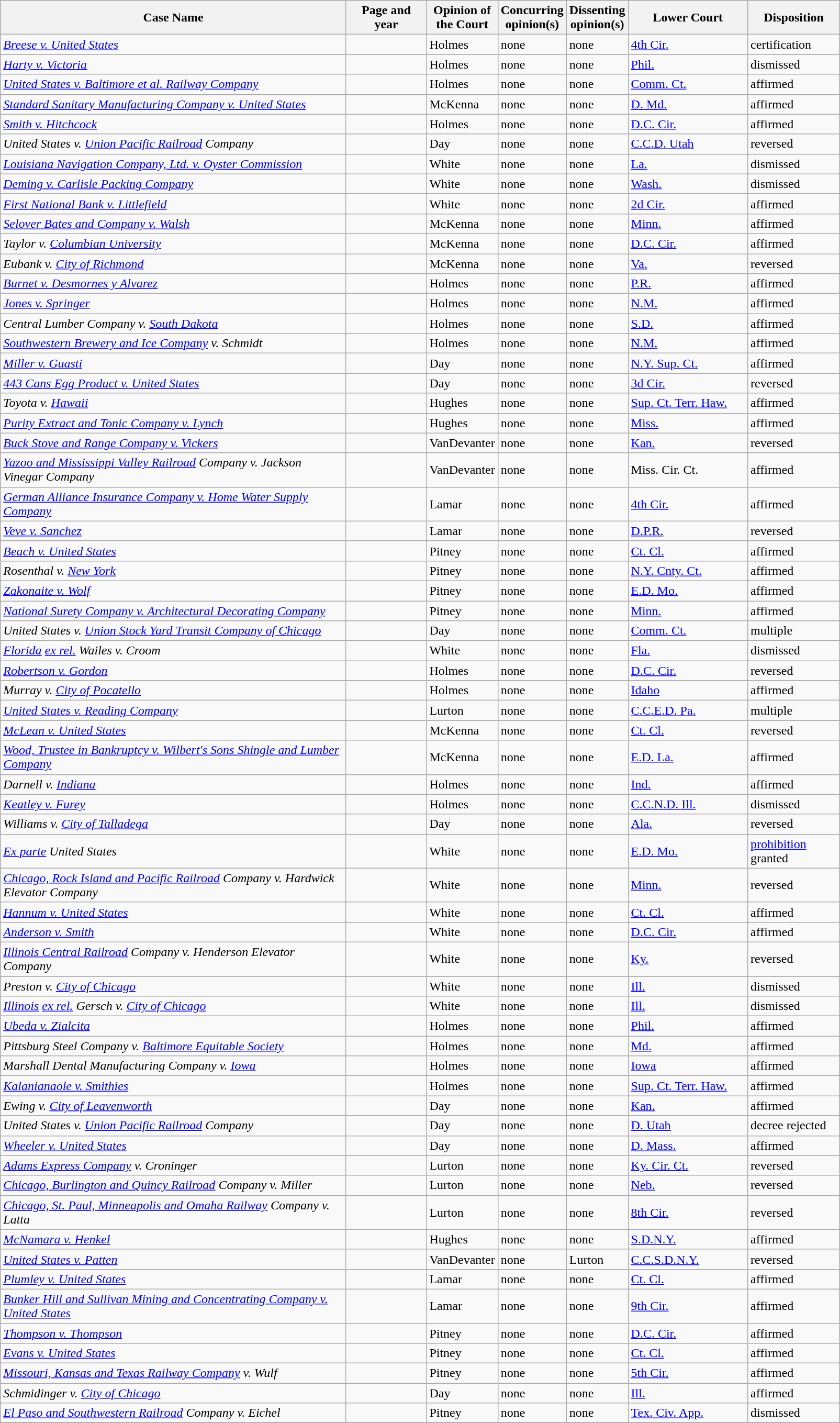<table class="wikitable sortable">
<tr>
<th scope="col" style="width: 433px;">Case Name</th>
<th scope="col" style="width: 95px;">Page and year</th>
<th scope="col" style="width: 10px;">Opinion of the Court</th>
<th scope="col" style="width: 10px;">Concurring opinion(s)</th>
<th scope="col" style="width: 10px;">Dissenting opinion(s)</th>
<th scope="col" style="width: 145px;">Lower Court</th>
<th scope="col" style="width: 110px;">Disposition</th>
</tr>
<tr>
<td><em><a href='#'>Breese v. United States</a></em></td>
<td align="right"></td>
<td>Holmes</td>
<td>none</td>
<td>none</td>
<td><a href='#'>4th Cir.</a></td>
<td>certification</td>
</tr>
<tr>
<td><em><a href='#'>Harty v. Victoria</a></em></td>
<td align="right"></td>
<td>Holmes</td>
<td>none</td>
<td>none</td>
<td><a href='#'>Phil.</a></td>
<td>dismissed</td>
</tr>
<tr>
<td><em><a href='#'>United States v. Baltimore et al. Railway Company</a></em></td>
<td align="right"></td>
<td>Holmes</td>
<td>none</td>
<td>none</td>
<td><a href='#'>Comm. Ct.</a></td>
<td>affirmed</td>
</tr>
<tr>
<td><em><a href='#'>Standard Sanitary Manufacturing Company v. United States</a></em></td>
<td align="right"></td>
<td>McKenna</td>
<td>none</td>
<td>none</td>
<td><a href='#'>D. Md.</a></td>
<td>affirmed</td>
</tr>
<tr>
<td><em><a href='#'>Smith v. Hitchcock</a></em></td>
<td align="right"></td>
<td>Holmes</td>
<td>none</td>
<td>none</td>
<td><a href='#'>D.C. Cir.</a></td>
<td>affirmed</td>
</tr>
<tr>
<td><em>United States v. <a href='#'>Union Pacific Railroad</a> Company</em></td>
<td align="right"></td>
<td>Day</td>
<td>none</td>
<td>none</td>
<td><a href='#'>C.C.D. Utah</a></td>
<td>reversed</td>
</tr>
<tr>
<td><em><a href='#'>Louisiana Navigation Company, Ltd. v. Oyster Commission</a></em></td>
<td align="right"></td>
<td>White</td>
<td>none</td>
<td>none</td>
<td><a href='#'>La.</a></td>
<td>dismissed</td>
</tr>
<tr>
<td><em><a href='#'>Deming v. Carlisle Packing Company</a></em></td>
<td align="right"></td>
<td>White</td>
<td>none</td>
<td>none</td>
<td><a href='#'>Wash.</a></td>
<td>dismissed</td>
</tr>
<tr>
<td><em><a href='#'>First National Bank v. Littlefield</a></em></td>
<td align="right"></td>
<td>White</td>
<td>none</td>
<td>none</td>
<td><a href='#'>2d Cir.</a></td>
<td>affirmed</td>
</tr>
<tr>
<td><em><a href='#'>Selover Bates and Company v. Walsh</a></em></td>
<td align="right"></td>
<td>McKenna</td>
<td>none</td>
<td>none</td>
<td><a href='#'>Minn.</a></td>
<td>affirmed</td>
</tr>
<tr>
<td><em>Taylor v. <a href='#'>Columbian University</a></em></td>
<td align="right"></td>
<td>McKenna</td>
<td>none</td>
<td>none</td>
<td><a href='#'>D.C. Cir.</a></td>
<td>affirmed</td>
</tr>
<tr>
<td><em>Eubank v. <a href='#'>City of Richmond</a></em></td>
<td align="right"></td>
<td>McKenna</td>
<td>none</td>
<td>none</td>
<td><a href='#'>Va.</a></td>
<td>reversed</td>
</tr>
<tr>
<td><em><a href='#'>Burnet v. Desmornes y Alvarez</a></em></td>
<td align="right"></td>
<td>Holmes</td>
<td>none</td>
<td>none</td>
<td><a href='#'>P.R.</a></td>
<td>affirmed</td>
</tr>
<tr>
<td><em><a href='#'>Jones v. Springer</a></em></td>
<td align="right"></td>
<td>Holmes</td>
<td>none</td>
<td>none</td>
<td><a href='#'>N.M.</a></td>
<td>affirmed</td>
</tr>
<tr>
<td><em>Central Lumber Company v. <a href='#'>South Dakota</a></em></td>
<td align="right"></td>
<td>Holmes</td>
<td>none</td>
<td>none</td>
<td><a href='#'>S.D.</a></td>
<td>affirmed</td>
</tr>
<tr>
<td><em><a href='#'>Southwestern Brewery and Ice Company</a> v. Schmidt</em></td>
<td align="right"></td>
<td>Holmes</td>
<td>none</td>
<td>none</td>
<td><a href='#'>N.M.</a></td>
<td>affirmed</td>
</tr>
<tr>
<td><em><a href='#'>Miller v. Guasti</a></em></td>
<td align="right"></td>
<td>Day</td>
<td>none</td>
<td>none</td>
<td><a href='#'>N.Y. Sup. Ct.</a></td>
<td>affirmed</td>
</tr>
<tr>
<td><em><a href='#'>443 Cans Egg Product v. United States</a></em></td>
<td "align="right"></td>
<td>Day</td>
<td>none</td>
<td>none</td>
<td><a href='#'>3d Cir.</a></td>
<td>reversed</td>
</tr>
<tr>
<td><em>Toyota v. <a href='#'>Hawaii</a></em></td>
<td align="right"></td>
<td>Hughes</td>
<td>none</td>
<td>none</td>
<td><a href='#'>Sup. Ct. Terr. Haw.</a></td>
<td>affirmed</td>
</tr>
<tr>
<td><em><a href='#'>Purity Extract and Tonic Company v. Lynch</a></em></td>
<td align="right"></td>
<td>Hughes</td>
<td>none</td>
<td>none</td>
<td><a href='#'>Miss.</a></td>
<td>affirmed</td>
</tr>
<tr>
<td><em><a href='#'>Buck Stove and Range Company v. Vickers</a></em></td>
<td align="right"></td>
<td>VanDevanter</td>
<td>none</td>
<td>none</td>
<td><a href='#'>Kan.</a></td>
<td>reversed</td>
</tr>
<tr>
<td><em><a href='#'>Yazoo and Mississippi Valley Railroad</a> Company v. Jackson Vinegar Company</em></td>
<td align="right"></td>
<td>VanDevanter</td>
<td>none</td>
<td>none</td>
<td>Miss. Cir. Ct.</td>
<td>affirmed</td>
</tr>
<tr>
<td><em><a href='#'>German Alliance Insurance Company v. Home Water Supply Company</a></em></td>
<td align="right"></td>
<td>Lamar</td>
<td>none</td>
<td>none</td>
<td><a href='#'>4th Cir.</a></td>
<td>affirmed</td>
</tr>
<tr>
<td><em><a href='#'>Veve v. Sanchez</a></em></td>
<td align="right"></td>
<td>Lamar</td>
<td>none</td>
<td>none</td>
<td><a href='#'>D.P.R.</a></td>
<td>reversed</td>
</tr>
<tr>
<td><em><a href='#'>Beach v. United States</a></em></td>
<td align="right"></td>
<td>Pitney</td>
<td>none</td>
<td>none</td>
<td><a href='#'>Ct. Cl.</a></td>
<td>affirmed</td>
</tr>
<tr>
<td><em>Rosenthal v. <a href='#'>New York</a></em></td>
<td align="right"></td>
<td>Pitney</td>
<td>none</td>
<td>none</td>
<td><a href='#'>N.Y. Cnty. Ct.</a></td>
<td>affirmed</td>
</tr>
<tr>
<td><em><a href='#'>Zakonaite v. Wolf</a></em></td>
<td align="right"></td>
<td>Pitney</td>
<td>none</td>
<td>none</td>
<td><a href='#'>E.D. Mo.</a></td>
<td>affirmed</td>
</tr>
<tr>
<td><em><a href='#'>National Surety Company v. Architectural Decorating Company</a></em></td>
<td align="right"></td>
<td>Pitney</td>
<td>none</td>
<td>none</td>
<td><a href='#'>Minn.</a></td>
<td>affirmed</td>
</tr>
<tr>
<td><em>United States v. <a href='#'>Union Stock Yard Transit Company of Chicago</a></em></td>
<td align="right"></td>
<td>Day</td>
<td>none</td>
<td>none</td>
<td><a href='#'>Comm. Ct.</a></td>
<td>multiple</td>
</tr>
<tr>
<td><em><a href='#'>Florida</a> <a href='#'>ex rel.</a> Wailes v. Croom</em></td>
<td align="right"></td>
<td>White</td>
<td>none</td>
<td>none</td>
<td><a href='#'>Fla.</a></td>
<td>dismissed</td>
</tr>
<tr>
<td><em><a href='#'>Robertson v. Gordon</a></em></td>
<td align="right"></td>
<td>Holmes</td>
<td>none</td>
<td>none</td>
<td><a href='#'>D.C. Cir.</a></td>
<td>reversed</td>
</tr>
<tr>
<td><em>Murray v. <a href='#'>City of Pocatello</a></em></td>
<td align="right"></td>
<td>Holmes</td>
<td>none</td>
<td>none</td>
<td><a href='#'>Idaho</a></td>
<td>affirmed</td>
</tr>
<tr>
<td><em><a href='#'>United States v. Reading Company</a></em></td>
<td align="right"></td>
<td>Lurton</td>
<td>none</td>
<td>none</td>
<td><a href='#'>C.C.E.D. Pa.</a></td>
<td>multiple</td>
</tr>
<tr>
<td><em><a href='#'>McLean v. United States</a></em></td>
<td align="right"></td>
<td>McKenna</td>
<td>none</td>
<td>none</td>
<td><a href='#'>Ct. Cl.</a></td>
<td>reversed</td>
</tr>
<tr>
<td><em><a href='#'>Wood, Trustee in Bankruptcy v. Wilbert's Sons Shingle and Lumber Company</a></em></td>
<td align="right"></td>
<td>McKenna</td>
<td>none</td>
<td>none</td>
<td><a href='#'>E.D. La.</a></td>
<td>affirmed</td>
</tr>
<tr>
<td><em>Darnell v. <a href='#'>Indiana</a></em></td>
<td align="right"></td>
<td>Holmes</td>
<td>none</td>
<td>none</td>
<td><a href='#'>Ind.</a></td>
<td>affirmed</td>
</tr>
<tr>
<td><em><a href='#'>Keatley v. Furey</a></em></td>
<td align="right"></td>
<td>Holmes</td>
<td>none</td>
<td>none</td>
<td><a href='#'>C.C.N.D. Ill.</a></td>
<td>dismissed</td>
</tr>
<tr>
<td><em>Williams v. <a href='#'>City of Talladega</a></em></td>
<td align="right"></td>
<td>Day</td>
<td>none</td>
<td>none</td>
<td><a href='#'>Ala.</a></td>
<td>reversed</td>
</tr>
<tr>
<td><em><a href='#'>Ex parte</a> United States</em></td>
<td align="right"></td>
<td>White</td>
<td>none</td>
<td>none</td>
<td><a href='#'>E.D. Mo.</a></td>
<td><a href='#'>prohibition</a> granted</td>
</tr>
<tr>
<td><em><a href='#'>Chicago, Rock Island and Pacific Railroad</a> Company v. Hardwick Elevator Company</em></td>
<td align="right"></td>
<td>White</td>
<td>none</td>
<td>none</td>
<td><a href='#'>Minn.</a></td>
<td>reversed</td>
</tr>
<tr>
<td><em><a href='#'>Hannum v. United States</a></em></td>
<td align="right"></td>
<td>White</td>
<td>none</td>
<td>none</td>
<td><a href='#'>Ct. Cl.</a></td>
<td>affirmed</td>
</tr>
<tr>
<td><em><a href='#'>Anderson v. Smith</a></em></td>
<td align="right"></td>
<td>White</td>
<td>none</td>
<td>none</td>
<td><a href='#'>D.C. Cir.</a></td>
<td>affirmed</td>
</tr>
<tr>
<td><em><a href='#'>Illinois Central Railroad</a> Company v. Henderson Elevator Company</em></td>
<td align="right"></td>
<td>White</td>
<td>none</td>
<td>none</td>
<td><a href='#'>Ky.</a></td>
<td>reversed</td>
</tr>
<tr>
<td><em>Preston v. <a href='#'>City of Chicago</a></em></td>
<td align="right"></td>
<td>White</td>
<td>none</td>
<td>none</td>
<td><a href='#'>Ill.</a></td>
<td>dismissed</td>
</tr>
<tr>
<td><em><a href='#'>Illinois</a> <a href='#'>ex rel.</a> Gersch v. <a href='#'>City of Chicago</a></em></td>
<td align="right"></td>
<td>White</td>
<td>none</td>
<td>none</td>
<td><a href='#'>Ill.</a></td>
<td>dismissed</td>
</tr>
<tr>
<td><em><a href='#'>Ubeda v. Zialcita</a></em></td>
<td align="right"></td>
<td>Holmes</td>
<td>none</td>
<td>none</td>
<td><a href='#'>Phil.</a></td>
<td>affirmed</td>
</tr>
<tr>
<td><em>Pittsburg Steel Company v. <a href='#'>Baltimore Equitable Society</a></em></td>
<td align="right"></td>
<td>Holmes</td>
<td>none</td>
<td>none</td>
<td><a href='#'>Md.</a></td>
<td>affirmed</td>
</tr>
<tr>
<td><em>Marshall Dental Manufacturing Company v. <a href='#'>Iowa</a></em></td>
<td align="right"></td>
<td>Holmes</td>
<td>none</td>
<td>none</td>
<td><a href='#'>Iowa</a></td>
<td>affirmed</td>
</tr>
<tr>
<td><em><a href='#'>Kalanianaole v. Smithies</a></em></td>
<td align="right"></td>
<td>Holmes</td>
<td>none</td>
<td>none</td>
<td><a href='#'>Sup. Ct. Terr. Haw.</a></td>
<td>affirmed</td>
</tr>
<tr>
<td><em>Ewing v. <a href='#'>City of Leavenworth</a></em></td>
<td align="right"></td>
<td>Day</td>
<td>none</td>
<td>none</td>
<td><a href='#'>Kan.</a></td>
<td>affirmed</td>
</tr>
<tr>
<td><em>United States v. <a href='#'>Union Pacific Railroad</a> Company</em></td>
<td align="right"></td>
<td>Day</td>
<td>none</td>
<td>none</td>
<td><a href='#'>D. Utah</a></td>
<td>decree rejected</td>
</tr>
<tr>
<td><em><a href='#'>Wheeler v. United States</a></em></td>
<td align="right"></td>
<td>Day</td>
<td>none</td>
<td>none</td>
<td><a href='#'>D. Mass.</a></td>
<td>affirmed</td>
</tr>
<tr>
<td><em><a href='#'>Adams Express Company</a> v. Croninger</em></td>
<td align="right"></td>
<td>Lurton</td>
<td>none</td>
<td>none</td>
<td><a href='#'>Ky. Cir. Ct.</a></td>
<td>reversed</td>
</tr>
<tr>
<td><em><a href='#'>Chicago, Burlington and Quincy Railroad</a> Company v. Miller</em></td>
<td align="right"></td>
<td>Lurton</td>
<td>none</td>
<td>none</td>
<td><a href='#'>Neb.</a></td>
<td>reversed</td>
</tr>
<tr>
<td><em><a href='#'>Chicago, St. Paul, Minneapolis and Omaha Railway</a> Company v. Latta</em></td>
<td align="right"></td>
<td>Lurton</td>
<td>none</td>
<td>none</td>
<td><a href='#'>8th Cir.</a></td>
<td>reversed</td>
</tr>
<tr>
<td><em><a href='#'>McNamara v. Henkel</a></em></td>
<td align="right"></td>
<td>Hughes</td>
<td>none</td>
<td>none</td>
<td><a href='#'>S.D.N.Y.</a></td>
<td>affirmed</td>
</tr>
<tr>
<td><em><a href='#'>United States v. Patten</a></em></td>
<td align="right"></td>
<td>VanDevanter</td>
<td>none</td>
<td>Lurton</td>
<td><a href='#'>C.C.S.D.N.Y.</a></td>
<td>reversed</td>
</tr>
<tr>
<td><em><a href='#'>Plumley v. United States</a></em></td>
<td align="right"></td>
<td>Lamar</td>
<td>none</td>
<td>none</td>
<td><a href='#'>Ct. Cl.</a></td>
<td>affirmed</td>
</tr>
<tr>
<td><em><a href='#'>Bunker Hill and Sullivan Mining and Concentrating Company v. United States</a></em></td>
<td align="right"></td>
<td>Lamar</td>
<td>none</td>
<td>none</td>
<td><a href='#'>9th Cir.</a></td>
<td>affirmed</td>
</tr>
<tr>
<td><em><a href='#'>Thompson v. Thompson</a></em></td>
<td align="right"></td>
<td>Pitney</td>
<td>none</td>
<td>none</td>
<td><a href='#'>D.C. Cir.</a></td>
<td>affirmed</td>
</tr>
<tr>
<td><em><a href='#'>Evans v. United States</a></em></td>
<td align="right"></td>
<td>Pitney</td>
<td>none</td>
<td>none</td>
<td><a href='#'>Ct. Cl.</a></td>
<td>affirmed</td>
</tr>
<tr>
<td><em><a href='#'>Missouri, Kansas and Texas Railway Company</a> v. Wulf</em></td>
<td align="right"></td>
<td>Pitney</td>
<td>none</td>
<td>none</td>
<td><a href='#'>5th Cir.</a></td>
<td>affirmed</td>
</tr>
<tr>
<td><em>Schmidinger v. <a href='#'>City of Chicago</a></em></td>
<td align="right"></td>
<td>Day</td>
<td>none</td>
<td>none</td>
<td><a href='#'>Ill.</a></td>
<td>affirmed</td>
</tr>
<tr>
<td><em><a href='#'>El Paso and Southwestern Railroad</a> Company v. Eichel</em></td>
<td align="right"></td>
<td>Pitney</td>
<td>none</td>
<td>none</td>
<td><a href='#'>Tex. Civ. App.</a></td>
<td>dismissed</td>
</tr>
<tr>
</tr>
</table>
